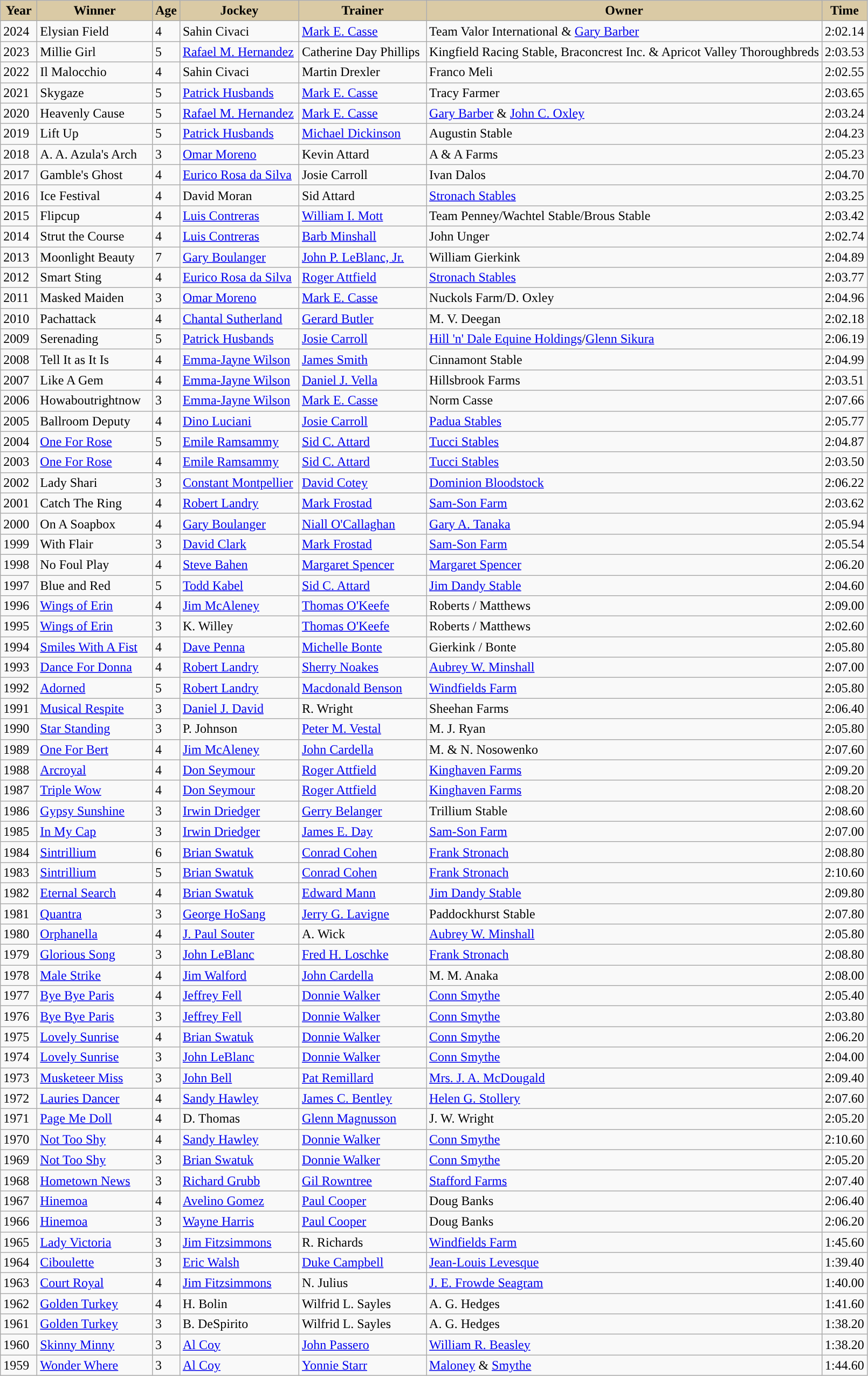<table class="wikitable sortable">
<tr>
<th style="background-color:#DACAA5; width:38px">Year <br></th>
<th style="background-color:#DACAA5; width:135px">Winner <br></th>
<th style="background-color:#DACAA5" width:25px">Age<br></th>
<th style="background-color:#DACAA5; width:140px">Jockey <br></th>
<th style="background-color:#DACAA5; width:150px">Trainer <br></th>
<th style="background-color:#DACAA5;">Owner <br></th>
<th style="background-color:#DACAA5" width:25px">Time<br></th>
</tr>
<tr>
<td>2024</td>
<td>Elysian Field</td>
<td>4</td>
<td>Sahin Civaci</td>
<td><a href='#'>Mark E. Casse</a></td>
<td>Team Valor International & <a href='#'>Gary Barber</a></td>
<td>2:02.14</td>
</tr>
<tr>
<td>2023</td>
<td>Millie Girl</td>
<td>5</td>
<td><a href='#'>Rafael M. Hernandez</a></td>
<td>Catherine Day Phillips</td>
<td>Kingfield Racing Stable, Braconcrest Inc. & Apricot Valley Thoroughbreds</td>
<td>2:03.53</td>
</tr>
<tr>
<td>2022</td>
<td>Il Malocchio</td>
<td>4</td>
<td>Sahin Civaci</td>
<td>Martin Drexler</td>
<td>Franco Meli</td>
<td>2:02.55</td>
</tr>
<tr>
<td>2021</td>
<td>Skygaze</td>
<td>5</td>
<td><a href='#'>Patrick Husbands</a></td>
<td><a href='#'>Mark E. Casse</a></td>
<td>Tracy Farmer</td>
<td>2:03.65</td>
</tr>
<tr>
<td>2020</td>
<td>Heavenly Cause</td>
<td>5</td>
<td><a href='#'>Rafael M. Hernandez</a></td>
<td><a href='#'>Mark E. Casse</a></td>
<td><a href='#'>Gary Barber</a> & <a href='#'>John C. Oxley</a></td>
<td>2:03.24</td>
</tr>
<tr>
<td>2019</td>
<td>Lift Up</td>
<td>5</td>
<td><a href='#'>Patrick Husbands</a></td>
<td><a href='#'>Michael Dickinson</a></td>
<td>Augustin Stable</td>
<td>2:04.23</td>
</tr>
<tr>
<td>2018</td>
<td>A. A. Azula's Arch</td>
<td>3</td>
<td><a href='#'>Omar Moreno</a></td>
<td>Kevin Attard</td>
<td>A & A Farms</td>
<td>2:05.23</td>
</tr>
<tr>
<td>2017</td>
<td>Gamble's Ghost</td>
<td>4</td>
<td><a href='#'>Eurico Rosa da Silva</a></td>
<td>Josie Carroll</td>
<td>Ivan Dalos</td>
<td>2:04.70</td>
</tr>
<tr>
<td>2016</td>
<td>Ice Festival</td>
<td>4</td>
<td>David Moran</td>
<td>Sid Attard</td>
<td><a href='#'>Stronach Stables</a></td>
<td>2:03.25</td>
</tr>
<tr>
<td>2015</td>
<td>Flipcup</td>
<td>4</td>
<td><a href='#'>Luis Contreras</a></td>
<td><a href='#'>William I. Mott</a></td>
<td>Team Penney/Wachtel Stable/Brous Stable</td>
<td>2:03.42</td>
</tr>
<tr>
<td>2014</td>
<td>Strut the Course</td>
<td>4</td>
<td><a href='#'>Luis Contreras</a></td>
<td><a href='#'>Barb Minshall</a></td>
<td>John Unger</td>
<td>2:02.74</td>
</tr>
<tr>
<td>2013</td>
<td>Moonlight Beauty</td>
<td>7</td>
<td><a href='#'>Gary Boulanger</a></td>
<td><a href='#'>John P. LeBlanc, Jr.</a></td>
<td>William Gierkink</td>
<td>2:04.89</td>
</tr>
<tr>
<td>2012</td>
<td>Smart Sting</td>
<td>4</td>
<td><a href='#'>Eurico Rosa da Silva</a></td>
<td><a href='#'>Roger Attfield</a></td>
<td><a href='#'>Stronach Stables</a></td>
<td>2:03.77</td>
</tr>
<tr>
<td>2011</td>
<td>Masked Maiden</td>
<td>3</td>
<td><a href='#'>Omar Moreno</a></td>
<td><a href='#'>Mark E. Casse</a></td>
<td>Nuckols Farm/D. Oxley</td>
<td>2:04.96</td>
</tr>
<tr>
<td>2010</td>
<td>Pachattack</td>
<td>4</td>
<td><a href='#'>Chantal Sutherland</a></td>
<td><a href='#'>Gerard Butler</a></td>
<td>M. V. Deegan</td>
<td>2:02.18</td>
</tr>
<tr>
<td>2009</td>
<td>Serenading</td>
<td>5</td>
<td><a href='#'>Patrick Husbands</a></td>
<td><a href='#'>Josie Carroll</a></td>
<td><a href='#'>Hill 'n' Dale Equine Holdings</a>/<a href='#'>Glenn Sikura</a></td>
<td>2:06.19</td>
</tr>
<tr>
<td>2008</td>
<td>Tell It as It Is</td>
<td>4</td>
<td><a href='#'>Emma-Jayne Wilson</a></td>
<td><a href='#'>James Smith</a></td>
<td>Cinnamont Stable</td>
<td>2:04.99</td>
</tr>
<tr>
<td>2007</td>
<td>Like A Gem</td>
<td>4</td>
<td><a href='#'>Emma-Jayne Wilson</a></td>
<td><a href='#'>Daniel J. Vella</a></td>
<td>Hillsbrook Farms</td>
<td>2:03.51</td>
</tr>
<tr>
<td>2006</td>
<td>Howaboutrightnow</td>
<td>3</td>
<td><a href='#'>Emma-Jayne Wilson</a></td>
<td><a href='#'>Mark E. Casse</a></td>
<td>Norm Casse</td>
<td>2:07.66</td>
</tr>
<tr>
<td>2005</td>
<td>Ballroom Deputy</td>
<td>4</td>
<td><a href='#'>Dino Luciani</a></td>
<td><a href='#'>Josie Carroll</a></td>
<td><a href='#'>Padua Stables</a></td>
<td>2:05.77</td>
</tr>
<tr>
<td>2004</td>
<td><a href='#'>One For Rose</a></td>
<td>5</td>
<td><a href='#'>Emile Ramsammy</a></td>
<td><a href='#'>Sid C. Attard</a></td>
<td><a href='#'>Tucci Stables</a></td>
<td>2:04.87</td>
</tr>
<tr>
<td>2003</td>
<td><a href='#'>One For Rose</a></td>
<td>4</td>
<td><a href='#'>Emile Ramsammy</a></td>
<td><a href='#'>Sid C. Attard</a></td>
<td><a href='#'>Tucci Stables</a></td>
<td>2:03.50</td>
</tr>
<tr>
<td>2002</td>
<td>Lady Shari</td>
<td>3</td>
<td><a href='#'>Constant Montpellier</a></td>
<td><a href='#'>David Cotey</a></td>
<td><a href='#'>Dominion Bloodstock</a></td>
<td>2:06.22</td>
</tr>
<tr>
<td>2001</td>
<td>Catch The Ring</td>
<td>4</td>
<td><a href='#'>Robert Landry</a></td>
<td><a href='#'>Mark Frostad</a></td>
<td><a href='#'>Sam-Son Farm</a></td>
<td>2:03.62</td>
</tr>
<tr>
<td>2000</td>
<td>On A Soapbox</td>
<td>4</td>
<td><a href='#'>Gary Boulanger</a></td>
<td><a href='#'>Niall O'Callaghan</a></td>
<td><a href='#'>Gary A. Tanaka</a></td>
<td>2:05.94</td>
</tr>
<tr>
<td>1999</td>
<td>With Flair</td>
<td>3</td>
<td><a href='#'>David Clark</a></td>
<td><a href='#'>Mark Frostad</a></td>
<td><a href='#'>Sam-Son Farm</a></td>
<td>2:05.54</td>
</tr>
<tr>
<td>1998</td>
<td>No Foul Play</td>
<td>4</td>
<td><a href='#'>Steve Bahen</a></td>
<td><a href='#'>Margaret Spencer</a></td>
<td><a href='#'>Margaret Spencer</a></td>
<td>2:06.20</td>
</tr>
<tr>
<td>1997</td>
<td>Blue and Red</td>
<td>5</td>
<td><a href='#'>Todd Kabel</a></td>
<td><a href='#'>Sid C. Attard</a></td>
<td><a href='#'>Jim Dandy Stable</a></td>
<td>2:04.60</td>
</tr>
<tr>
<td>1996</td>
<td><a href='#'>Wings of Erin</a></td>
<td>4</td>
<td><a href='#'>Jim McAleney</a></td>
<td><a href='#'>Thomas O'Keefe</a></td>
<td>Roberts / Matthews</td>
<td>2:09.00</td>
</tr>
<tr>
<td>1995</td>
<td><a href='#'>Wings of Erin</a></td>
<td>3</td>
<td>K. Willey</td>
<td><a href='#'>Thomas O'Keefe</a></td>
<td>Roberts / Matthews</td>
<td>2:02.60</td>
</tr>
<tr>
<td>1994</td>
<td><a href='#'>Smiles With A Fist</a></td>
<td>4</td>
<td><a href='#'>Dave Penna</a></td>
<td><a href='#'>Michelle Bonte</a></td>
<td>Gierkink / Bonte</td>
<td>2:05.80</td>
</tr>
<tr>
<td>1993</td>
<td><a href='#'>Dance For Donna</a></td>
<td>4</td>
<td><a href='#'>Robert Landry</a></td>
<td><a href='#'>Sherry Noakes</a></td>
<td><a href='#'>Aubrey W. Minshall</a></td>
<td>2:07.00</td>
</tr>
<tr>
<td>1992</td>
<td><a href='#'>Adorned</a></td>
<td>5</td>
<td><a href='#'>Robert Landry</a></td>
<td><a href='#'>Macdonald Benson</a></td>
<td><a href='#'>Windfields Farm</a></td>
<td>2:05.80</td>
</tr>
<tr>
<td>1991</td>
<td><a href='#'>Musical Respite</a></td>
<td>3</td>
<td><a href='#'>Daniel J. David</a></td>
<td>R. Wright</td>
<td>Sheehan Farms</td>
<td>2:06.40</td>
</tr>
<tr>
<td>1990</td>
<td><a href='#'>Star Standing</a></td>
<td>3</td>
<td>P. Johnson</td>
<td><a href='#'>Peter M. Vestal</a></td>
<td>M. J. Ryan</td>
<td>2:05.80</td>
</tr>
<tr>
<td>1989</td>
<td><a href='#'>One For Bert</a></td>
<td>4</td>
<td><a href='#'>Jim McAleney</a></td>
<td><a href='#'>John Cardella</a></td>
<td>M. & N. Nosowenko</td>
<td>2:07.60</td>
</tr>
<tr>
<td>1988</td>
<td><a href='#'>Arcroyal</a></td>
<td>4</td>
<td><a href='#'>Don Seymour</a></td>
<td><a href='#'>Roger Attfield</a></td>
<td><a href='#'>Kinghaven Farms</a></td>
<td>2:09.20</td>
</tr>
<tr>
<td>1987</td>
<td><a href='#'>Triple Wow</a></td>
<td>4</td>
<td><a href='#'>Don Seymour</a></td>
<td><a href='#'>Roger Attfield</a></td>
<td><a href='#'>Kinghaven Farms</a></td>
<td>2:08.20</td>
</tr>
<tr>
<td>1986</td>
<td><a href='#'>Gypsy Sunshine</a></td>
<td>3</td>
<td><a href='#'>Irwin Driedger</a></td>
<td><a href='#'>Gerry Belanger</a></td>
<td>Trillium Stable</td>
<td>2:08.60</td>
</tr>
<tr>
<td>1985</td>
<td><a href='#'>In My Cap</a></td>
<td>3</td>
<td><a href='#'>Irwin Driedger</a></td>
<td><a href='#'>James E. Day</a></td>
<td><a href='#'>Sam-Son Farm</a></td>
<td>2:07.00</td>
</tr>
<tr>
<td>1984</td>
<td><a href='#'>Sintrillium</a></td>
<td>6</td>
<td><a href='#'>Brian Swatuk</a></td>
<td><a href='#'>Conrad Cohen</a></td>
<td><a href='#'>Frank Stronach</a></td>
<td>2:08.80</td>
</tr>
<tr>
<td>1983</td>
<td><a href='#'>Sintrillium</a></td>
<td>5</td>
<td><a href='#'>Brian Swatuk</a></td>
<td><a href='#'>Conrad Cohen</a></td>
<td><a href='#'>Frank Stronach</a></td>
<td>2:10.60</td>
</tr>
<tr>
<td>1982</td>
<td><a href='#'>Eternal Search</a></td>
<td>4</td>
<td><a href='#'>Brian Swatuk</a></td>
<td><a href='#'>Edward Mann</a></td>
<td><a href='#'>Jim Dandy Stable</a></td>
<td>2:09.80</td>
</tr>
<tr>
<td>1981</td>
<td><a href='#'>Quantra</a></td>
<td>3</td>
<td><a href='#'>George HoSang</a></td>
<td><a href='#'>Jerry G. Lavigne</a></td>
<td>Paddockhurst Stable</td>
<td>2:07.80</td>
</tr>
<tr>
<td>1980</td>
<td><a href='#'>Orphanella</a></td>
<td>4</td>
<td><a href='#'>J. Paul Souter</a></td>
<td>A. Wick</td>
<td><a href='#'>Aubrey W. Minshall</a></td>
<td>2:05.80</td>
</tr>
<tr>
<td>1979</td>
<td><a href='#'>Glorious Song</a></td>
<td>3</td>
<td><a href='#'>John LeBlanc</a></td>
<td><a href='#'>Fred H. Loschke</a></td>
<td><a href='#'>Frank Stronach</a></td>
<td>2:08.80</td>
</tr>
<tr>
<td>1978</td>
<td><a href='#'>Male Strike</a></td>
<td>4</td>
<td><a href='#'>Jim Walford</a></td>
<td><a href='#'>John Cardella</a></td>
<td>M. M. Anaka</td>
<td>2:08.00</td>
</tr>
<tr>
<td>1977</td>
<td><a href='#'>Bye Bye Paris</a></td>
<td>4</td>
<td><a href='#'>Jeffrey Fell</a></td>
<td><a href='#'>Donnie Walker</a></td>
<td><a href='#'>Conn Smythe</a></td>
<td>2:05.40</td>
</tr>
<tr>
<td>1976</td>
<td><a href='#'>Bye Bye Paris</a></td>
<td>3</td>
<td><a href='#'>Jeffrey Fell</a></td>
<td><a href='#'>Donnie Walker</a></td>
<td><a href='#'>Conn Smythe</a></td>
<td>2:03.80</td>
</tr>
<tr>
<td>1975</td>
<td><a href='#'>Lovely Sunrise</a></td>
<td>4</td>
<td><a href='#'>Brian Swatuk</a></td>
<td><a href='#'>Donnie Walker</a></td>
<td><a href='#'>Conn Smythe</a></td>
<td>2:06.20</td>
</tr>
<tr>
<td>1974</td>
<td><a href='#'>Lovely Sunrise</a></td>
<td>3</td>
<td><a href='#'>John LeBlanc</a></td>
<td><a href='#'>Donnie Walker</a></td>
<td><a href='#'>Conn Smythe</a></td>
<td>2:04.00</td>
</tr>
<tr>
<td>1973</td>
<td><a href='#'>Musketeer Miss</a></td>
<td>3</td>
<td><a href='#'>John Bell</a></td>
<td><a href='#'>Pat Remillard</a></td>
<td><a href='#'>Mrs. J. A. McDougald</a></td>
<td>2:09.40</td>
</tr>
<tr>
<td>1972</td>
<td><a href='#'>Lauries Dancer</a></td>
<td>4</td>
<td><a href='#'>Sandy Hawley</a></td>
<td><a href='#'>James C. Bentley</a></td>
<td><a href='#'>Helen G. Stollery</a></td>
<td>2:07.60</td>
</tr>
<tr>
<td>1971</td>
<td><a href='#'>Page Me Doll</a></td>
<td>4</td>
<td>D. Thomas</td>
<td><a href='#'>Glenn Magnusson</a></td>
<td>J. W. Wright</td>
<td>2:05.20</td>
</tr>
<tr>
<td>1970</td>
<td><a href='#'>Not Too Shy</a></td>
<td>4</td>
<td><a href='#'>Sandy Hawley</a></td>
<td><a href='#'>Donnie Walker</a></td>
<td><a href='#'>Conn Smythe</a></td>
<td>2:10.60</td>
</tr>
<tr>
<td>1969</td>
<td><a href='#'>Not Too Shy</a></td>
<td>3</td>
<td><a href='#'>Brian Swatuk</a></td>
<td><a href='#'>Donnie Walker</a></td>
<td><a href='#'>Conn Smythe</a></td>
<td>2:05.20</td>
</tr>
<tr>
<td>1968</td>
<td><a href='#'>Hometown News</a></td>
<td>3</td>
<td><a href='#'>Richard Grubb</a></td>
<td><a href='#'>Gil Rowntree</a></td>
<td><a href='#'>Stafford Farms</a></td>
<td>2:07.40</td>
</tr>
<tr>
<td>1967</td>
<td><a href='#'>Hinemoa</a></td>
<td>4</td>
<td><a href='#'>Avelino Gomez</a></td>
<td><a href='#'>Paul Cooper</a></td>
<td>Doug Banks</td>
<td>2:06.40</td>
</tr>
<tr>
<td>1966</td>
<td><a href='#'>Hinemoa</a></td>
<td>3</td>
<td><a href='#'>Wayne Harris</a></td>
<td><a href='#'>Paul Cooper</a></td>
<td>Doug Banks</td>
<td>2:06.20</td>
</tr>
<tr>
<td>1965</td>
<td><a href='#'>Lady Victoria</a></td>
<td>3</td>
<td><a href='#'>Jim Fitzsimmons</a></td>
<td>R. Richards</td>
<td><a href='#'>Windfields Farm</a></td>
<td>1:45.60</td>
</tr>
<tr>
<td>1964</td>
<td><a href='#'>Ciboulette</a></td>
<td>3</td>
<td><a href='#'>Eric Walsh</a></td>
<td><a href='#'>Duke Campbell</a></td>
<td><a href='#'>Jean-Louis Levesque</a></td>
<td>1:39.40</td>
</tr>
<tr>
<td>1963</td>
<td><a href='#'>Court Royal</a></td>
<td>4</td>
<td><a href='#'>Jim Fitzsimmons</a></td>
<td>N. Julius</td>
<td><a href='#'>J. E. Frowde Seagram</a></td>
<td>1:40.00</td>
</tr>
<tr>
<td>1962</td>
<td><a href='#'>Golden Turkey</a></td>
<td>4</td>
<td>H. Bolin</td>
<td>Wilfrid L. Sayles</td>
<td>A. G. Hedges</td>
<td>1:41.60</td>
</tr>
<tr>
<td>1961</td>
<td><a href='#'>Golden Turkey</a></td>
<td>3</td>
<td>B. DeSpirito</td>
<td>Wilfrid L. Sayles</td>
<td>A. G. Hedges</td>
<td>1:38.20</td>
</tr>
<tr>
<td>1960</td>
<td><a href='#'>Skinny Minny</a></td>
<td>3</td>
<td><a href='#'>Al Coy</a></td>
<td><a href='#'>John Passero</a></td>
<td><a href='#'>William R. Beasley</a></td>
<td>1:38.20</td>
</tr>
<tr>
<td>1959</td>
<td><a href='#'>Wonder Where</a></td>
<td>3</td>
<td><a href='#'>Al Coy</a></td>
<td><a href='#'>Yonnie Starr</a></td>
<td><a href='#'>Maloney</a> & <a href='#'>Smythe</a></td>
<td>1:44.60</td>
</tr>
</table>
